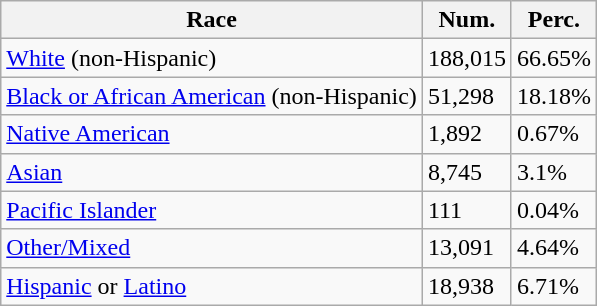<table class="wikitable">
<tr>
<th>Race</th>
<th>Num.</th>
<th>Perc.</th>
</tr>
<tr>
<td><a href='#'>White</a> (non-Hispanic)</td>
<td>188,015</td>
<td>66.65%</td>
</tr>
<tr>
<td><a href='#'>Black or African American</a> (non-Hispanic)</td>
<td>51,298</td>
<td>18.18%</td>
</tr>
<tr>
<td><a href='#'>Native American</a></td>
<td>1,892</td>
<td>0.67%</td>
</tr>
<tr>
<td><a href='#'>Asian</a></td>
<td>8,745</td>
<td>3.1%</td>
</tr>
<tr>
<td><a href='#'>Pacific Islander</a></td>
<td>111</td>
<td>0.04%</td>
</tr>
<tr>
<td><a href='#'>Other/Mixed</a></td>
<td>13,091</td>
<td>4.64%</td>
</tr>
<tr>
<td><a href='#'>Hispanic</a> or <a href='#'>Latino</a></td>
<td>18,938</td>
<td>6.71%</td>
</tr>
</table>
